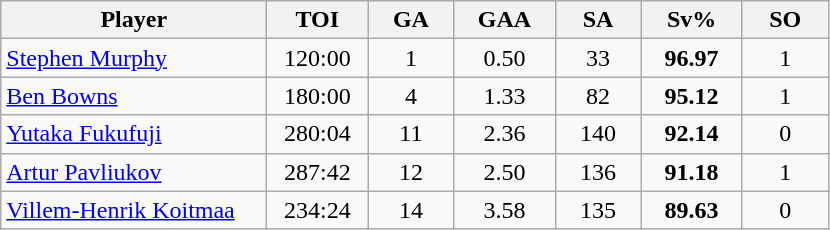<table class="wikitable sortable" style="text-align:center;">
<tr>
<th style="width:170px;">Player</th>
<th style="width:60px;">TOI</th>
<th style="width:50px;">GA</th>
<th style="width:60px;">GAA</th>
<th style="width:50px;">SA</th>
<th style="width:60px;">Sv%</th>
<th style="width:50px;">SO</th>
</tr>
<tr>
<td style="text-align:left;"> <a href='#'>Stephen Murphy</a></td>
<td>120:00</td>
<td>1</td>
<td>0.50</td>
<td>33</td>
<td><strong>96.97</strong></td>
<td>1</td>
</tr>
<tr>
<td style="text-align:left;"> <a href='#'>Ben Bowns</a></td>
<td>180:00</td>
<td>4</td>
<td>1.33</td>
<td>82</td>
<td><strong>95.12</strong></td>
<td>1</td>
</tr>
<tr>
<td style="text-align:left;"> <a href='#'>Yutaka Fukufuji</a></td>
<td>280:04</td>
<td>11</td>
<td>2.36</td>
<td>140</td>
<td><strong>92.14</strong></td>
<td>0</td>
</tr>
<tr>
<td style="text-align:left;"> <a href='#'>Artur Pavliukov</a></td>
<td>287:42</td>
<td>12</td>
<td>2.50</td>
<td>136</td>
<td><strong>91.18</strong></td>
<td>1</td>
</tr>
<tr>
<td style="text-align:left;"> <a href='#'>Villem-Henrik Koitmaa</a></td>
<td>234:24</td>
<td>14</td>
<td>3.58</td>
<td>135</td>
<td><strong>89.63</strong></td>
<td>0</td>
</tr>
</table>
